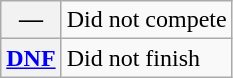<table class="wikitable">
<tr>
<th scope="row">—</th>
<td>Did not compete</td>
</tr>
<tr>
<th scope="row"><a href='#'>DNF</a></th>
<td>Did not finish</td>
</tr>
</table>
